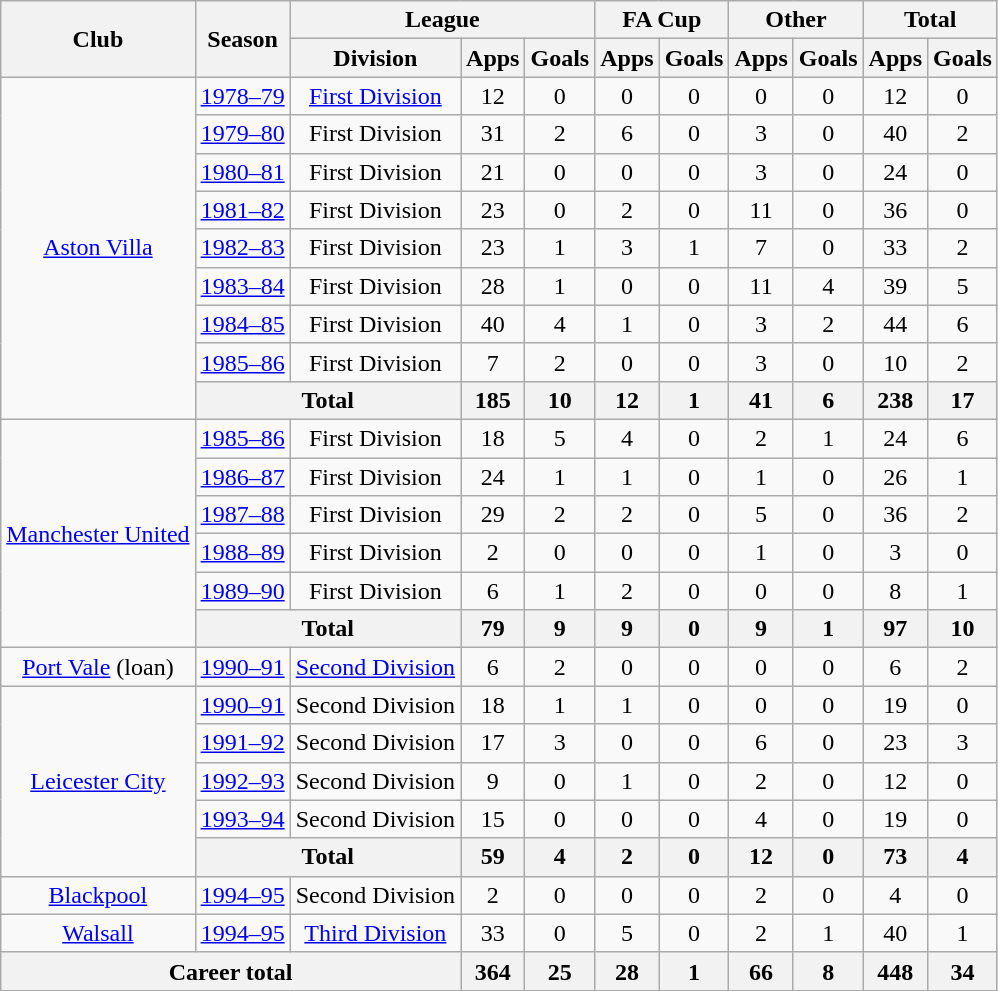<table class="wikitable" style="text-align: center;">
<tr>
<th rowspan="2">Club</th>
<th rowspan="2">Season</th>
<th colspan="3">League</th>
<th colspan="2">FA Cup</th>
<th colspan="2">Other</th>
<th colspan="2">Total</th>
</tr>
<tr>
<th>Division</th>
<th>Apps</th>
<th>Goals</th>
<th>Apps</th>
<th>Goals</th>
<th>Apps</th>
<th>Goals</th>
<th>Apps</th>
<th>Goals</th>
</tr>
<tr>
<td rowspan="9"><a href='#'>Aston Villa</a></td>
<td><a href='#'>1978–79</a></td>
<td><a href='#'>First Division</a></td>
<td>12</td>
<td>0</td>
<td>0</td>
<td>0</td>
<td>0</td>
<td>0</td>
<td>12</td>
<td>0</td>
</tr>
<tr>
<td><a href='#'>1979–80</a></td>
<td>First Division</td>
<td>31</td>
<td>2</td>
<td>6</td>
<td>0</td>
<td>3</td>
<td>0</td>
<td>40</td>
<td>2</td>
</tr>
<tr>
<td><a href='#'>1980–81</a></td>
<td>First Division</td>
<td>21</td>
<td>0</td>
<td>0</td>
<td>0</td>
<td>3</td>
<td>0</td>
<td>24</td>
<td>0</td>
</tr>
<tr>
<td><a href='#'>1981–82</a></td>
<td>First Division</td>
<td>23</td>
<td>0</td>
<td>2</td>
<td>0</td>
<td>11</td>
<td>0</td>
<td>36</td>
<td>0</td>
</tr>
<tr>
<td><a href='#'>1982–83</a></td>
<td>First Division</td>
<td>23</td>
<td>1</td>
<td>3</td>
<td>1</td>
<td>7</td>
<td>0</td>
<td>33</td>
<td>2</td>
</tr>
<tr>
<td><a href='#'>1983–84</a></td>
<td>First Division</td>
<td>28</td>
<td>1</td>
<td>0</td>
<td>0</td>
<td>11</td>
<td>4</td>
<td>39</td>
<td>5</td>
</tr>
<tr>
<td><a href='#'>1984–85</a></td>
<td>First Division</td>
<td>40</td>
<td>4</td>
<td>1</td>
<td>0</td>
<td>3</td>
<td>2</td>
<td>44</td>
<td>6</td>
</tr>
<tr>
<td><a href='#'>1985–86</a></td>
<td>First Division</td>
<td>7</td>
<td>2</td>
<td>0</td>
<td>0</td>
<td>3</td>
<td>0</td>
<td>10</td>
<td>2</td>
</tr>
<tr>
<th colspan="2">Total</th>
<th>185</th>
<th>10</th>
<th>12</th>
<th>1</th>
<th>41</th>
<th>6</th>
<th>238</th>
<th>17</th>
</tr>
<tr>
<td rowspan="6"><a href='#'>Manchester United</a></td>
<td><a href='#'>1985–86</a></td>
<td>First Division</td>
<td>18</td>
<td>5</td>
<td>4</td>
<td>0</td>
<td>2</td>
<td>1</td>
<td>24</td>
<td>6</td>
</tr>
<tr>
<td><a href='#'>1986–87</a></td>
<td>First Division</td>
<td>24</td>
<td>1</td>
<td>1</td>
<td>0</td>
<td>1</td>
<td>0</td>
<td>26</td>
<td>1</td>
</tr>
<tr>
<td><a href='#'>1987–88</a></td>
<td>First Division</td>
<td>29</td>
<td>2</td>
<td>2</td>
<td>0</td>
<td>5</td>
<td>0</td>
<td>36</td>
<td>2</td>
</tr>
<tr>
<td><a href='#'>1988–89</a></td>
<td>First Division</td>
<td>2</td>
<td>0</td>
<td>0</td>
<td>0</td>
<td>1</td>
<td>0</td>
<td>3</td>
<td>0</td>
</tr>
<tr>
<td><a href='#'>1989–90</a></td>
<td>First Division</td>
<td>6</td>
<td>1</td>
<td>2</td>
<td>0</td>
<td>0</td>
<td>0</td>
<td>8</td>
<td>1</td>
</tr>
<tr>
<th colspan="2">Total</th>
<th>79</th>
<th>9</th>
<th>9</th>
<th>0</th>
<th>9</th>
<th>1</th>
<th>97</th>
<th>10</th>
</tr>
<tr>
<td><a href='#'>Port Vale</a> (loan)</td>
<td><a href='#'>1990–91</a></td>
<td><a href='#'>Second Division</a></td>
<td>6</td>
<td>2</td>
<td>0</td>
<td>0</td>
<td>0</td>
<td>0</td>
<td>6</td>
<td>2</td>
</tr>
<tr>
<td rowspan="5"><a href='#'>Leicester City</a></td>
<td><a href='#'>1990–91</a></td>
<td>Second Division</td>
<td>18</td>
<td>1</td>
<td>1</td>
<td>0</td>
<td>0</td>
<td>0</td>
<td>19</td>
<td>0</td>
</tr>
<tr>
<td><a href='#'>1991–92</a></td>
<td>Second Division</td>
<td>17</td>
<td>3</td>
<td>0</td>
<td>0</td>
<td>6</td>
<td>0</td>
<td>23</td>
<td>3</td>
</tr>
<tr>
<td><a href='#'>1992–93</a></td>
<td>Second Division</td>
<td>9</td>
<td>0</td>
<td>1</td>
<td>0</td>
<td>2</td>
<td>0</td>
<td>12</td>
<td>0</td>
</tr>
<tr>
<td><a href='#'>1993–94</a></td>
<td>Second Division</td>
<td>15</td>
<td>0</td>
<td>0</td>
<td>0</td>
<td>4</td>
<td>0</td>
<td>19</td>
<td>0</td>
</tr>
<tr>
<th colspan="2">Total</th>
<th>59</th>
<th>4</th>
<th>2</th>
<th>0</th>
<th>12</th>
<th>0</th>
<th>73</th>
<th>4</th>
</tr>
<tr>
<td><a href='#'>Blackpool</a></td>
<td><a href='#'>1994–95</a></td>
<td>Second Division</td>
<td>2</td>
<td>0</td>
<td>0</td>
<td>0</td>
<td>2</td>
<td>0</td>
<td>4</td>
<td>0</td>
</tr>
<tr>
<td><a href='#'>Walsall</a></td>
<td><a href='#'>1994–95</a></td>
<td><a href='#'>Third Division</a></td>
<td>33</td>
<td>0</td>
<td>5</td>
<td>0</td>
<td>2</td>
<td>1</td>
<td>40</td>
<td>1</td>
</tr>
<tr>
<th colspan="3">Career total</th>
<th>364</th>
<th>25</th>
<th>28</th>
<th>1</th>
<th>66</th>
<th>8</th>
<th>448</th>
<th>34</th>
</tr>
</table>
